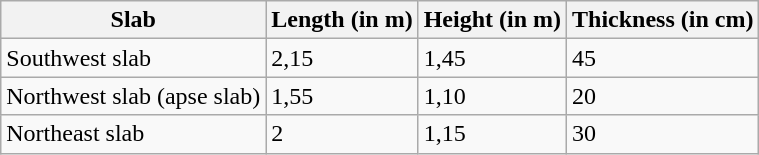<table class="wikitable">
<tr>
<th>Slab</th>
<th>Length (in m)</th>
<th>Height (in m)</th>
<th>Thickness (in cm)</th>
</tr>
<tr>
<td>Southwest slab</td>
<td>2,15</td>
<td>1,45</td>
<td>45</td>
</tr>
<tr>
<td>Northwest slab (apse slab)</td>
<td>1,55</td>
<td>1,10</td>
<td>20</td>
</tr>
<tr>
<td>Northeast slab</td>
<td>2</td>
<td>1,15</td>
<td>30</td>
</tr>
</table>
